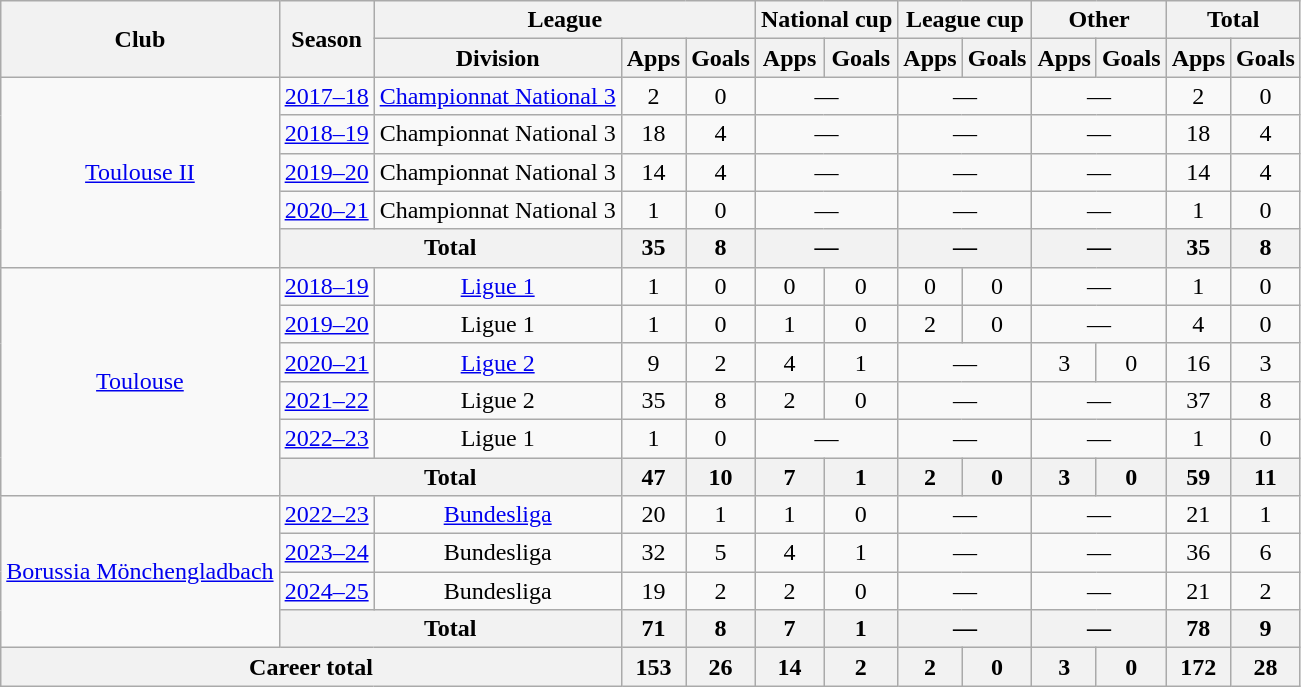<table class="wikitable" style="text-align:center">
<tr>
<th rowspan="2">Club</th>
<th rowspan="2">Season</th>
<th colspan="3">League</th>
<th colspan="2">National cup</th>
<th colspan="2">League cup</th>
<th colspan="2">Other</th>
<th colspan="2">Total</th>
</tr>
<tr>
<th>Division</th>
<th>Apps</th>
<th>Goals</th>
<th>Apps</th>
<th>Goals</th>
<th>Apps</th>
<th>Goals</th>
<th>Apps</th>
<th>Goals</th>
<th>Apps</th>
<th>Goals</th>
</tr>
<tr>
<td rowspan="5"><a href='#'>Toulouse II</a></td>
<td><a href='#'>2017–18</a></td>
<td><a href='#'>Championnat National 3</a></td>
<td>2</td>
<td>0</td>
<td colspan="2">—</td>
<td colspan="2">—</td>
<td colspan="2">—</td>
<td>2</td>
<td>0</td>
</tr>
<tr>
<td><a href='#'>2018–19</a></td>
<td>Championnat National 3</td>
<td>18</td>
<td>4</td>
<td colspan="2">—</td>
<td colspan="2">—</td>
<td colspan="2">—</td>
<td>18</td>
<td>4</td>
</tr>
<tr>
<td><a href='#'>2019–20</a></td>
<td>Championnat National 3</td>
<td>14</td>
<td>4</td>
<td colspan="2">—</td>
<td colspan="2">—</td>
<td colspan="2">—</td>
<td>14</td>
<td>4</td>
</tr>
<tr>
<td><a href='#'>2020–21</a></td>
<td>Championnat National 3</td>
<td>1</td>
<td>0</td>
<td colspan="2">—</td>
<td colspan="2">—</td>
<td colspan="2">—</td>
<td>1</td>
<td>0</td>
</tr>
<tr>
<th colspan="2">Total</th>
<th>35</th>
<th>8</th>
<th colspan="2">—</th>
<th colspan="2">—</th>
<th colspan="2">—</th>
<th>35</th>
<th>8</th>
</tr>
<tr>
<td rowspan="6"><a href='#'>Toulouse</a></td>
<td><a href='#'>2018–19</a></td>
<td><a href='#'>Ligue 1</a></td>
<td>1</td>
<td>0</td>
<td>0</td>
<td>0</td>
<td>0</td>
<td>0</td>
<td colspan="2">—</td>
<td>1</td>
<td>0</td>
</tr>
<tr>
<td><a href='#'>2019–20</a></td>
<td>Ligue 1</td>
<td>1</td>
<td>0</td>
<td>1</td>
<td>0</td>
<td>2</td>
<td>0</td>
<td colspan="2">—</td>
<td>4</td>
<td>0</td>
</tr>
<tr>
<td><a href='#'>2020–21</a></td>
<td><a href='#'>Ligue 2</a></td>
<td>9</td>
<td>2</td>
<td>4</td>
<td>1</td>
<td colspan="2">—</td>
<td>3</td>
<td>0</td>
<td>16</td>
<td>3</td>
</tr>
<tr>
<td><a href='#'>2021–22</a></td>
<td>Ligue 2</td>
<td>35</td>
<td>8</td>
<td>2</td>
<td>0</td>
<td colspan="2">—</td>
<td colspan="2">—</td>
<td>37</td>
<td>8</td>
</tr>
<tr>
<td><a href='#'>2022–23</a></td>
<td>Ligue 1</td>
<td>1</td>
<td>0</td>
<td colspan="2">—</td>
<td colspan="2">—</td>
<td colspan="2">—</td>
<td>1</td>
<td>0</td>
</tr>
<tr>
<th colspan="2">Total</th>
<th>47</th>
<th>10</th>
<th>7</th>
<th>1</th>
<th>2</th>
<th>0</th>
<th>3</th>
<th>0</th>
<th>59</th>
<th>11</th>
</tr>
<tr>
<td rowspan="4"><a href='#'>Borussia Mönchengladbach</a></td>
<td><a href='#'>2022–23</a></td>
<td><a href='#'>Bundesliga</a></td>
<td>20</td>
<td>1</td>
<td>1</td>
<td>0</td>
<td colspan="2">—</td>
<td colspan="2">—</td>
<td>21</td>
<td>1</td>
</tr>
<tr>
<td><a href='#'>2023–24</a></td>
<td>Bundesliga</td>
<td>32</td>
<td>5</td>
<td>4</td>
<td>1</td>
<td colspan="2">—</td>
<td colspan="2">—</td>
<td>36</td>
<td>6</td>
</tr>
<tr>
<td><a href='#'>2024–25</a></td>
<td>Bundesliga</td>
<td>19</td>
<td>2</td>
<td>2</td>
<td>0</td>
<td colspan="2">—</td>
<td colspan="2">—</td>
<td>21</td>
<td>2</td>
</tr>
<tr>
<th colspan="2">Total</th>
<th>71</th>
<th>8</th>
<th>7</th>
<th>1</th>
<th colspan="2">—</th>
<th colspan="2">—</th>
<th>78</th>
<th>9</th>
</tr>
<tr>
<th colspan="3">Career total</th>
<th>153</th>
<th>26</th>
<th>14</th>
<th>2</th>
<th>2</th>
<th>0</th>
<th>3</th>
<th>0</th>
<th>172</th>
<th>28</th>
</tr>
</table>
